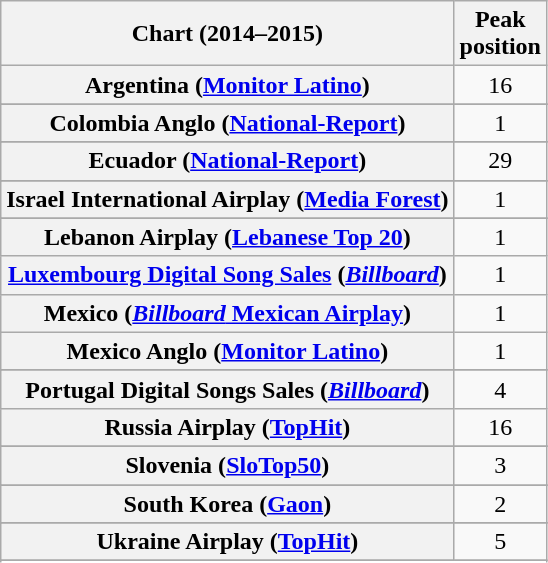<table class="wikitable plainrowheaders sortable" style="text-align:center">
<tr>
<th scope="col">Chart (2014–2015)</th>
<th scope="col">Peak<br>position</th>
</tr>
<tr>
<th scope="row">Argentina (<a href='#'>Monitor Latino</a>)</th>
<td>16</td>
</tr>
<tr>
</tr>
<tr>
</tr>
<tr>
</tr>
<tr>
</tr>
<tr>
</tr>
<tr>
</tr>
<tr>
</tr>
<tr>
</tr>
<tr>
</tr>
<tr>
<th scope="row">Colombia Anglo (<a href='#'>National-Report</a>)</th>
<td>1</td>
</tr>
<tr>
</tr>
<tr>
</tr>
<tr>
</tr>
<tr>
</tr>
<tr>
<th scope="row">Ecuador (<a href='#'>National-Report</a>)</th>
<td>29</td>
</tr>
<tr>
</tr>
<tr>
</tr>
<tr>
</tr>
<tr>
</tr>
<tr>
</tr>
<tr>
</tr>
<tr>
</tr>
<tr>
</tr>
<tr>
<th scope="row">Israel International Airplay (<a href='#'>Media Forest</a>)</th>
<td>1</td>
</tr>
<tr>
</tr>
<tr>
</tr>
<tr>
<th scope="row">Lebanon Airplay (<a href='#'>Lebanese Top 20</a>)</th>
<td>1</td>
</tr>
<tr>
<th scope="row"><a href='#'>Luxembourg Digital Song Sales</a> (<em><a href='#'>Billboard</a></em>)</th>
<td>1</td>
</tr>
<tr>
<th scope="row">Mexico (<a href='#'><em>Billboard</em> Mexican Airplay</a>)</th>
<td>1</td>
</tr>
<tr>
<th scope="row">Mexico Anglo (<a href='#'>Monitor Latino</a>)</th>
<td>1</td>
</tr>
<tr>
</tr>
<tr>
</tr>
<tr>
</tr>
<tr>
</tr>
<tr>
</tr>
<tr>
<th scope="row">Portugal Digital Songs Sales (<em><a href='#'>Billboard</a></em>)</th>
<td>4</td>
</tr>
<tr>
<th scope="row">Russia Airplay (<a href='#'>TopHit</a>)</th>
<td>16</td>
</tr>
<tr>
</tr>
<tr>
</tr>
<tr>
</tr>
<tr>
<th scope="row">Slovenia (<a href='#'>SloTop50</a>)</th>
<td>3</td>
</tr>
<tr>
</tr>
<tr>
<th scope="row">South Korea (<a href='#'>Gaon</a>)</th>
<td>2</td>
</tr>
<tr>
</tr>
<tr>
</tr>
<tr>
</tr>
<tr>
</tr>
<tr>
<th scope="row">Ukraine Airplay (<a href='#'>TopHit</a>)</th>
<td>5</td>
</tr>
<tr>
</tr>
<tr>
</tr>
<tr>
</tr>
<tr>
</tr>
<tr>
</tr>
<tr>
</tr>
<tr>
</tr>
<tr>
</tr>
<tr>
</tr>
<tr>
</tr>
</table>
